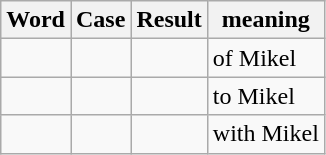<table class="wikitable">
<tr>
<th>Word</th>
<th>Case</th>
<th>Result</th>
<th>meaning</th>
</tr>
<tr>
<td></td>
<td></td>
<td></td>
<td>of Mikel</td>
</tr>
<tr>
<td></td>
<td></td>
<td></td>
<td>to Mikel</td>
</tr>
<tr>
<td></td>
<td></td>
<td></td>
<td>with Mikel</td>
</tr>
</table>
